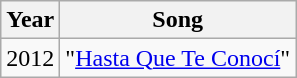<table class="wikitable">
<tr>
<th>Year</th>
<th>Song</th>
</tr>
<tr>
<td align="center" rowspan="10">2012</td>
<td>"<a href='#'>Hasta Que Te Conocí</a>"</td>
</tr>
</table>
